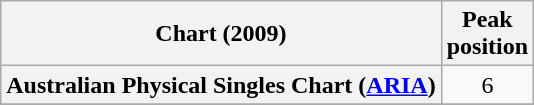<table class="wikitable sortable plainrowheaders" style="text-align:center;">
<tr>
<th scope="col">Chart (2009)</th>
<th scope="col">Peak<br>position</th>
</tr>
<tr>
<th scope="row">Australian Physical Singles Chart (<a href='#'>ARIA</a>)</th>
<td>6</td>
</tr>
<tr>
</tr>
</table>
